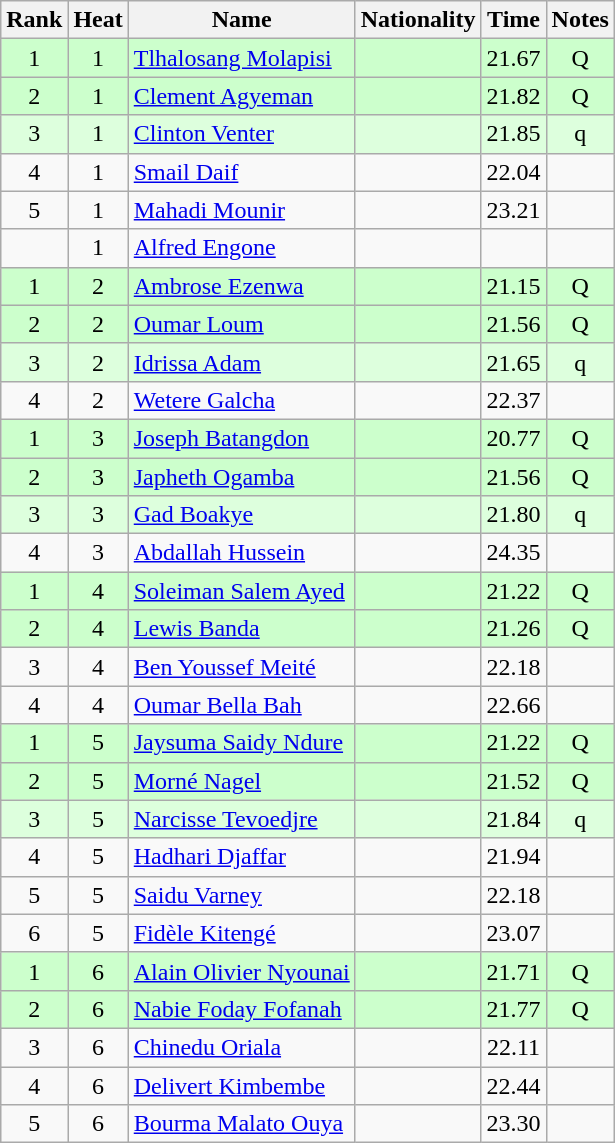<table class="wikitable sortable" style="text-align:center">
<tr>
<th>Rank</th>
<th>Heat</th>
<th>Name</th>
<th>Nationality</th>
<th>Time</th>
<th>Notes</th>
</tr>
<tr bgcolor=ccffcc>
<td>1</td>
<td>1</td>
<td align=left><a href='#'>Tlhalosang Molapisi</a></td>
<td align=left></td>
<td>21.67</td>
<td>Q</td>
</tr>
<tr bgcolor=ccffcc>
<td>2</td>
<td>1</td>
<td align=left><a href='#'>Clement Agyeman</a></td>
<td align=left></td>
<td>21.82</td>
<td>Q</td>
</tr>
<tr bgcolor=ddffdd>
<td>3</td>
<td>1</td>
<td align=left><a href='#'>Clinton Venter</a></td>
<td align=left></td>
<td>21.85</td>
<td>q</td>
</tr>
<tr>
<td>4</td>
<td>1</td>
<td align=left><a href='#'>Smail Daif</a></td>
<td align=left></td>
<td>22.04</td>
<td></td>
</tr>
<tr>
<td>5</td>
<td>1</td>
<td align=left><a href='#'>Mahadi Mounir</a></td>
<td align=left></td>
<td>23.21</td>
<td></td>
</tr>
<tr>
<td></td>
<td>1</td>
<td align=left><a href='#'>Alfred Engone</a></td>
<td align=left></td>
<td></td>
<td></td>
</tr>
<tr bgcolor=ccffcc>
<td>1</td>
<td>2</td>
<td align=left><a href='#'>Ambrose Ezenwa</a></td>
<td align=left></td>
<td>21.15</td>
<td>Q</td>
</tr>
<tr bgcolor=ccffcc>
<td>2</td>
<td>2</td>
<td align=left><a href='#'>Oumar Loum</a></td>
<td align=left></td>
<td>21.56</td>
<td>Q</td>
</tr>
<tr bgcolor=ddffdd>
<td>3</td>
<td>2</td>
<td align=left><a href='#'>Idrissa Adam</a></td>
<td align=left></td>
<td>21.65</td>
<td>q</td>
</tr>
<tr>
<td>4</td>
<td>2</td>
<td align=left><a href='#'>Wetere Galcha</a></td>
<td align=left></td>
<td>22.37</td>
<td></td>
</tr>
<tr bgcolor=ccffcc>
<td>1</td>
<td>3</td>
<td align=left><a href='#'>Joseph Batangdon</a></td>
<td align=left></td>
<td>20.77</td>
<td>Q</td>
</tr>
<tr bgcolor=ccffcc>
<td>2</td>
<td>3</td>
<td align=left><a href='#'>Japheth Ogamba</a></td>
<td align=left></td>
<td>21.56</td>
<td>Q</td>
</tr>
<tr bgcolor=ddffdd>
<td>3</td>
<td>3</td>
<td align=left><a href='#'>Gad Boakye</a></td>
<td align=left></td>
<td>21.80</td>
<td>q</td>
</tr>
<tr>
<td>4</td>
<td>3</td>
<td align=left><a href='#'>Abdallah Hussein</a></td>
<td align=left></td>
<td>24.35</td>
<td></td>
</tr>
<tr bgcolor=ccffcc>
<td>1</td>
<td>4</td>
<td align=left><a href='#'>Soleiman Salem Ayed</a></td>
<td align=left></td>
<td>21.22</td>
<td>Q</td>
</tr>
<tr bgcolor=ccffcc>
<td>2</td>
<td>4</td>
<td align=left><a href='#'>Lewis Banda</a></td>
<td align=left></td>
<td>21.26</td>
<td>Q</td>
</tr>
<tr>
<td>3</td>
<td>4</td>
<td align=left><a href='#'>Ben Youssef Meité</a></td>
<td align=left></td>
<td>22.18</td>
<td></td>
</tr>
<tr>
<td>4</td>
<td>4</td>
<td align=left><a href='#'>Oumar Bella Bah</a></td>
<td align=left></td>
<td>22.66</td>
<td></td>
</tr>
<tr bgcolor=ccffcc>
<td>1</td>
<td>5</td>
<td align=left><a href='#'>Jaysuma Saidy Ndure</a></td>
<td align=left></td>
<td>21.22</td>
<td>Q</td>
</tr>
<tr bgcolor=ccffcc>
<td>2</td>
<td>5</td>
<td align=left><a href='#'>Morné Nagel</a></td>
<td align=left></td>
<td>21.52</td>
<td>Q</td>
</tr>
<tr bgcolor=ddffdd>
<td>3</td>
<td>5</td>
<td align=left><a href='#'>Narcisse Tevoedjre</a></td>
<td align=left></td>
<td>21.84</td>
<td>q</td>
</tr>
<tr>
<td>4</td>
<td>5</td>
<td align=left><a href='#'>Hadhari Djaffar</a></td>
<td align=left></td>
<td>21.94</td>
<td></td>
</tr>
<tr>
<td>5</td>
<td>5</td>
<td align=left><a href='#'>Saidu Varney</a></td>
<td align=left></td>
<td>22.18</td>
<td></td>
</tr>
<tr>
<td>6</td>
<td>5</td>
<td align=left><a href='#'>Fidèle Kitengé</a></td>
<td align=left></td>
<td>23.07</td>
<td></td>
</tr>
<tr bgcolor=ccffcc>
<td>1</td>
<td>6</td>
<td align=left><a href='#'>Alain Olivier Nyounai</a></td>
<td align=left></td>
<td>21.71</td>
<td>Q</td>
</tr>
<tr bgcolor=ccffcc>
<td>2</td>
<td>6</td>
<td align=left><a href='#'>Nabie Foday Fofanah</a></td>
<td align=left></td>
<td>21.77</td>
<td>Q</td>
</tr>
<tr>
<td>3</td>
<td>6</td>
<td align=left><a href='#'>Chinedu Oriala</a></td>
<td align=left></td>
<td>22.11</td>
<td></td>
</tr>
<tr>
<td>4</td>
<td>6</td>
<td align=left><a href='#'>Delivert Kimbembe</a></td>
<td align=left></td>
<td>22.44</td>
<td></td>
</tr>
<tr>
<td>5</td>
<td>6</td>
<td align=left><a href='#'>Bourma Malato Ouya</a></td>
<td align=left></td>
<td>23.30</td>
<td></td>
</tr>
</table>
